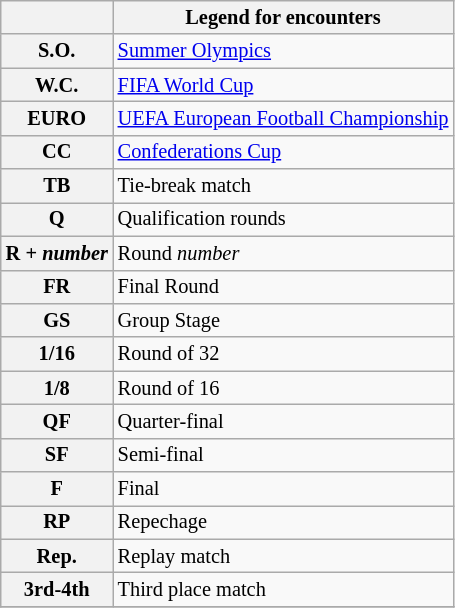<table class="wikitable collapsible collapsed" style="font-size: 85%">
<tr>
<th></th>
<th>Legend for encounters</th>
</tr>
<tr>
<th>S.O.</th>
<td><a href='#'>Summer Olympics</a></td>
</tr>
<tr>
<th>W.C.</th>
<td><a href='#'>FIFA World Cup</a></td>
</tr>
<tr>
<th>EURO</th>
<td><a href='#'>UEFA European Football Championship</a></td>
</tr>
<tr>
<th>CC</th>
<td><a href='#'>Confederations Cup</a></td>
</tr>
<tr>
<th>TB</th>
<td>Tie-break match</td>
</tr>
<tr>
<th>Q</th>
<td>Qualification rounds</td>
</tr>
<tr>
<th>R + <em>number</em></th>
<td>Round <em>number</em></td>
</tr>
<tr>
<th>FR</th>
<td>Final Round</td>
</tr>
<tr>
<th>GS</th>
<td>Group Stage</td>
</tr>
<tr>
<th>1/16</th>
<td>Round of 32</td>
</tr>
<tr>
<th>1/8</th>
<td>Round of 16</td>
</tr>
<tr>
<th>QF</th>
<td>Quarter-final</td>
</tr>
<tr>
<th>SF</th>
<td>Semi-final</td>
</tr>
<tr>
<th>F</th>
<td>Final</td>
</tr>
<tr>
<th>RP</th>
<td>Repechage</td>
</tr>
<tr>
<th>Rep.</th>
<td>Replay match</td>
</tr>
<tr>
<th>3rd-4th</th>
<td>Third place match</td>
</tr>
<tr>
</tr>
</table>
